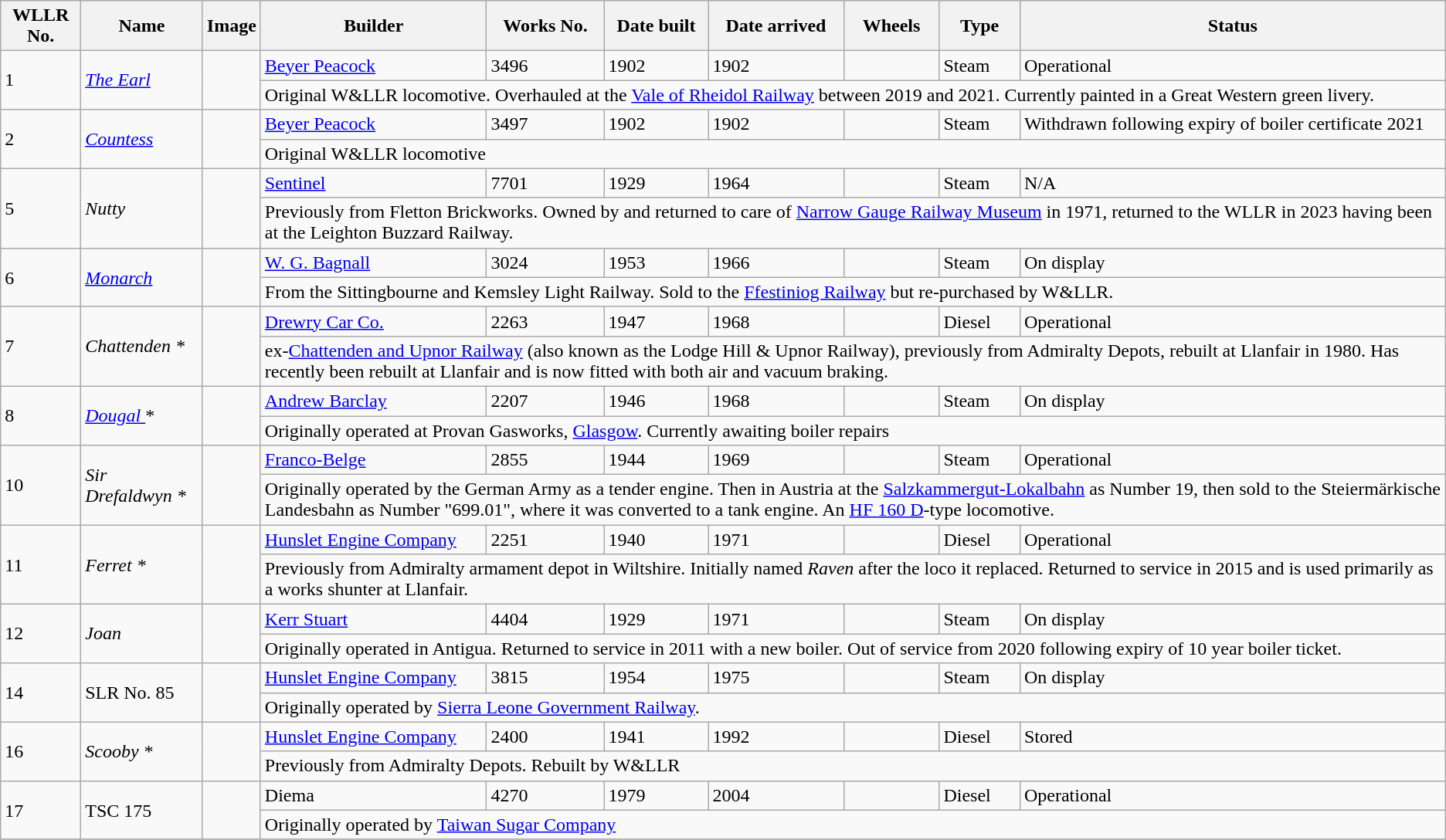<table class="wikitable sortable">
<tr>
<th>WLLR No.</th>
<th>Name</th>
<th>Image</th>
<th>Builder</th>
<th>Works No.</th>
<th>Date built</th>
<th>Date arrived</th>
<th>Wheels</th>
<th>Type</th>
<th>Status</th>
</tr>
<tr>
<td rowspan=2>1</td>
<td rowspan=2><a href='#'><em>The Earl</em></a></td>
<td rowspan=2></td>
<td><a href='#'>Beyer Peacock</a></td>
<td>3496</td>
<td>1902</td>
<td>1902</td>
<td></td>
<td>Steam</td>
<td>Operational</td>
</tr>
<tr>
<td colspan=7>Original W&LLR locomotive. Overhauled at the <a href='#'>Vale of Rheidol Railway</a> between 2019 and 2021. Currently painted in a Great Western green livery.</td>
</tr>
<tr>
<td rowspan=2>2</td>
<td rowspan=2><a href='#'><em>Countess</em></a></td>
<td rowspan=2></td>
<td><a href='#'>Beyer Peacock</a></td>
<td>3497</td>
<td>1902</td>
<td>1902</td>
<td></td>
<td>Steam</td>
<td>Withdrawn following expiry of boiler certificate 2021</td>
</tr>
<tr>
<td colspan=7>Original W&LLR locomotive</td>
</tr>
<tr>
<td rowspan=2>5</td>
<td rowspan=2><em> Nutty</em></td>
<td rowspan=2></td>
<td><a href='#'>Sentinel</a></td>
<td>7701</td>
<td>1929</td>
<td>1964</td>
<td></td>
<td>Steam</td>
<td>N/A</td>
</tr>
<tr>
<td colspan=7>Previously from Fletton Brickworks. Owned by and returned to care of <a href='#'>Narrow Gauge Railway Museum</a> in 1971, returned to the WLLR in 2023 having been at the Leighton Buzzard Railway.</td>
</tr>
<tr>
<td rowspan=2>6</td>
<td rowspan=2><a href='#'><em> Monarch</em></a></td>
<td rowspan=2></td>
<td><a href='#'>W. G. Bagnall</a></td>
<td>3024</td>
<td>1953</td>
<td>1966</td>
<td></td>
<td>Steam</td>
<td>On display</td>
</tr>
<tr>
<td colspan=7>From the Sittingbourne and Kemsley Light Railway. Sold to the <a href='#'>Ffestiniog Railway</a> but re-purchased by W&LLR.</td>
</tr>
<tr>
<td rowspan=2>7</td>
<td rowspan=2><em> Chattenden *</em></td>
<td rowspan=2></td>
<td><a href='#'>Drewry Car Co.</a></td>
<td>2263</td>
<td>1947</td>
<td>1968</td>
<td></td>
<td>Diesel</td>
<td>Operational</td>
</tr>
<tr>
<td colspan=7>ex-<a href='#'>Chattenden and Upnor Railway</a> (also known as the Lodge Hill & Upnor Railway), previously from Admiralty Depots, rebuilt at Llanfair in 1980. Has recently been rebuilt at Llanfair and is now fitted with both air and vacuum braking.</td>
</tr>
<tr>
<td rowspan=2>8</td>
<td rowspan=2><a href='#'><em> Dougal </em></a>*</td>
<td rowspan=2></td>
<td><a href='#'>Andrew Barclay</a></td>
<td>2207</td>
<td>1946</td>
<td>1968</td>
<td></td>
<td>Steam</td>
<td>On display</td>
</tr>
<tr>
<td colspan=7>Originally operated at Provan Gasworks, <a href='#'>Glasgow</a>. Currently awaiting boiler repairs</td>
</tr>
<tr>
<td rowspan=2>10</td>
<td rowspan=2><em> Sir Drefaldwyn *</em></td>
<td rowspan=2></td>
<td><a href='#'>Franco-Belge</a></td>
<td>2855</td>
<td>1944</td>
<td>1969</td>
<td></td>
<td>Steam</td>
<td>Operational</td>
</tr>
<tr>
<td colspan=7>Originally operated by the German Army as a tender engine. Then in Austria at the <a href='#'>Salzkammergut-Lokalbahn</a> as Number 19, then sold to the Steiermärkische Landesbahn as Number "699.01", where it was converted to a tank engine. An <a href='#'>HF 160 D</a>-type locomotive.</td>
</tr>
<tr>
<td rowspan=2>11</td>
<td rowspan=2><em> Ferret *</em></td>
<td rowspan=2></td>
<td><a href='#'>Hunslet Engine Company</a></td>
<td>2251</td>
<td>1940</td>
<td>1971</td>
<td></td>
<td>Diesel</td>
<td>Operational</td>
</tr>
<tr>
<td colspan=7>Previously from Admiralty armament depot in Wiltshire. Initially named <em>Raven</em> after the loco it replaced. Returned to service in 2015 and is used primarily as a works shunter at Llanfair.</td>
</tr>
<tr>
<td rowspan=2>12</td>
<td rowspan=2><em> Joan</em></td>
<td rowspan=2></td>
<td><a href='#'>Kerr Stuart</a></td>
<td>4404</td>
<td>1929</td>
<td>1971</td>
<td></td>
<td>Steam</td>
<td>On display</td>
</tr>
<tr>
<td colspan=7>Originally operated in Antigua. Returned to service in 2011 with a new boiler. Out of service from 2020 following expiry of 10 year boiler ticket.</td>
</tr>
<tr>
<td rowspan=2>14</td>
<td rowspan=2>SLR No. 85</td>
<td rowspan=2></td>
<td><a href='#'>Hunslet Engine Company</a></td>
<td>3815</td>
<td>1954</td>
<td>1975</td>
<td></td>
<td>Steam</td>
<td>On display</td>
</tr>
<tr>
<td colspan=7>Originally operated by <a href='#'>Sierra Leone Government Railway</a>.</td>
</tr>
<tr>
<td rowspan=2>16</td>
<td rowspan=2><em> Scooby *</em></td>
<td rowspan=2></td>
<td><a href='#'>Hunslet Engine Company</a></td>
<td>2400</td>
<td>1941</td>
<td>1992</td>
<td></td>
<td>Diesel</td>
<td>Stored</td>
</tr>
<tr>
<td colspan=7>Previously from Admiralty Depots. Rebuilt by W&LLR</td>
</tr>
<tr>
<td rowspan=2>17</td>
<td rowspan=2>TSC 175</td>
<td rowspan=2></td>
<td>Diema</td>
<td>4270</td>
<td>1979</td>
<td>2004</td>
<td></td>
<td>Diesel</td>
<td>Operational</td>
</tr>
<tr>
<td colspan=7>Originally operated by <a href='#'>Taiwan Sugar Company</a></td>
</tr>
<tr>
</tr>
</table>
